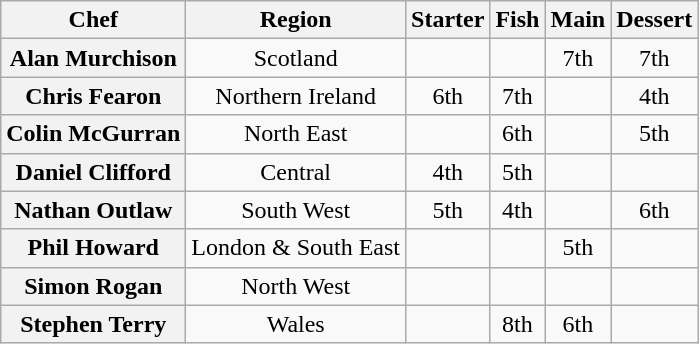<table class="wikitable sortable" style="text-align:center;">
<tr>
<th scope="col">Chef</th>
<th scope="col">Region</th>
<th scope="col">Starter</th>
<th scope="col">Fish</th>
<th scope="col">Main</th>
<th scope="col">Dessert</th>
</tr>
<tr>
<th scope="row">Alan Murchison</th>
<td>Scotland</td>
<td></td>
<td></td>
<td>7th</td>
<td>7th</td>
</tr>
<tr>
<th scope="row">Chris Fearon</th>
<td>Northern Ireland</td>
<td>6th</td>
<td>7th</td>
<td></td>
<td>4th</td>
</tr>
<tr>
<th scope="row">Colin McGurran</th>
<td>North East</td>
<td></td>
<td>6th</td>
<td></td>
<td>5th</td>
</tr>
<tr>
<th scope="row">Daniel Clifford</th>
<td>Central</td>
<td>4th</td>
<td>5th</td>
<td></td>
<td></td>
</tr>
<tr>
<th scope="row">Nathan Outlaw</th>
<td>South West</td>
<td>5th</td>
<td>4th</td>
<td></td>
<td>6th</td>
</tr>
<tr>
<th scope="row">Phil Howard</th>
<td>London & South East</td>
<td></td>
<td></td>
<td>5th</td>
<td></td>
</tr>
<tr>
<th scope="row">Simon Rogan</th>
<td>North West</td>
<td></td>
<td></td>
<td></td>
<td></td>
</tr>
<tr>
<th scope="row">Stephen Terry</th>
<td>Wales</td>
<td></td>
<td>8th</td>
<td>6th</td>
<td></td>
</tr>
</table>
